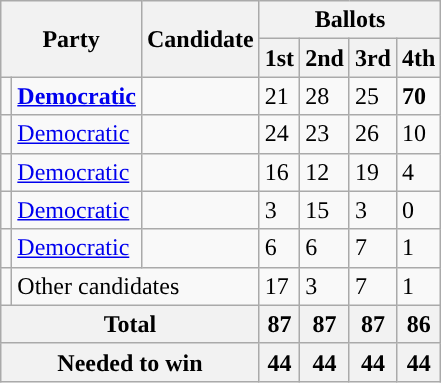<table class="wikitable sortable">
<tr>
<th colspan="2" rowspan="2">Party</th>
<th rowspan="2">Candidate</th>
<th colspan="4">Ballots</th>
</tr>
<tr>
<th>1st</th>
<th>2nd</th>
<th>3rd</th>
<th>4th</th>
</tr>
<tr>
<td style="background-color:"></td>
<td><a href='#'><strong>Democratic</strong></a></td>
<td><strong></strong></td>
<td>21</td>
<td>28</td>
<td>25</td>
<td><strong>70</strong></td>
</tr>
<tr>
<td style="background-color:"></td>
<td><a href='#'>Democratic</a></td>
<td></td>
<td>24</td>
<td>23</td>
<td>26</td>
<td>10</td>
</tr>
<tr>
<td style="background-color:"></td>
<td><a href='#'>Democratic</a></td>
<td></td>
<td>16</td>
<td>12</td>
<td>19</td>
<td>4</td>
</tr>
<tr>
<td style="background-color:"></td>
<td><a href='#'>Democratic</a></td>
<td></td>
<td>3</td>
<td>15</td>
<td>3</td>
<td>0</td>
</tr>
<tr>
<td style="background-color:"></td>
<td><a href='#'>Democratic</a></td>
<td></td>
<td>6</td>
<td>6</td>
<td>7</td>
<td>1</td>
</tr>
<tr class="sortbottom static-row-header">
<td></td>
<td colspan="2">Other candidates</td>
<td>17</td>
<td>3</td>
<td>7</td>
<td>1</td>
</tr>
<tr>
<th colspan="3">Total</th>
<th>87</th>
<th>87</th>
<th>87</th>
<th>86</th>
</tr>
<tr>
<th colspan="3">Needed to win</th>
<th>44</th>
<th>44</th>
<th>44</th>
<th>44</th>
</tr>
</table>
